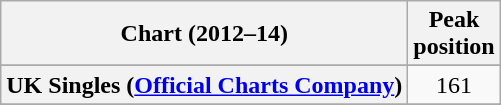<table class="wikitable sortable plainrowheaders">
<tr>
<th>Chart (2012–14)</th>
<th>Peak<br>position</th>
</tr>
<tr>
</tr>
<tr>
<th scope="row">UK Singles (<a href='#'>Official Charts Company</a>)</th>
<td style="text-align:center;">161</td>
</tr>
<tr>
</tr>
<tr>
</tr>
</table>
